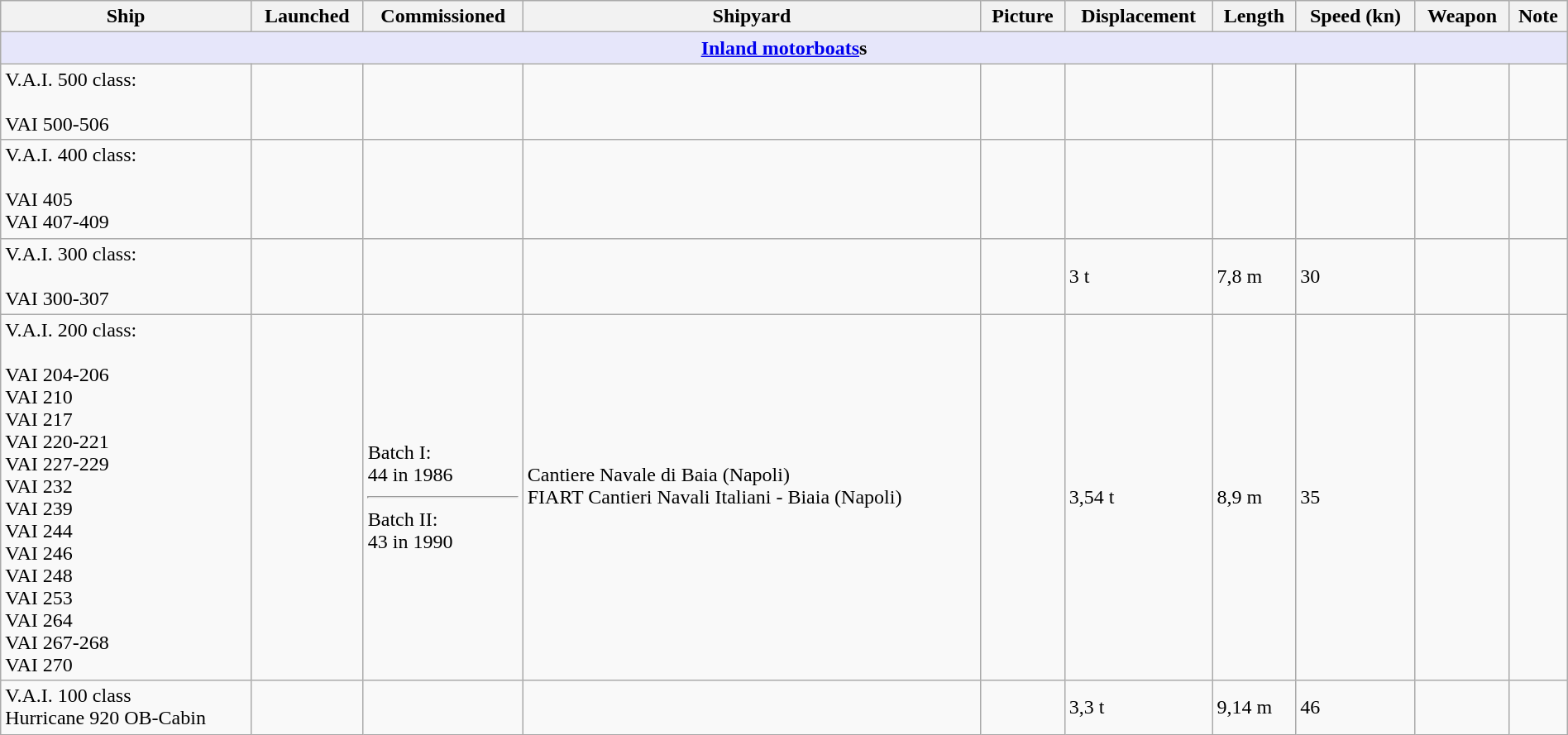<table class="wikitable" style="margin:auto; width:100%;">
<tr>
<th style="text-align: center;">Ship</th>
<th style="text-align: center;">Launched</th>
<th style="text-align: center;">Commissioned</th>
<th style="text-align: center;">Shipyard</th>
<th style="text-align: center;">Picture</th>
<th style="text-align: center;">Displacement</th>
<th style="text-align: center;">Length</th>
<th style="text-align: center;">Speed (kn)</th>
<th style="text-align: center;">Weapon</th>
<th style="text-align: center;">Note</th>
</tr>
<tr>
<th colspan="10" style="background: lavender;"><a href='#'>Inland motorboats</a>s</th>
</tr>
<tr>
<td>V.A.I. 500 class:<br><br>VAI 500-506<br></td>
<td></td>
<td></td>
<td></td>
<td></td>
<td></td>
<td></td>
<td></td>
<td></td>
<td></td>
</tr>
<tr>
<td>V.A.I. 400 class:<br><br>VAI 405<br>VAI 407-409<br></td>
<td></td>
<td></td>
<td></td>
<td></td>
<td></td>
<td></td>
<td></td>
<td></td>
<td></td>
</tr>
<tr>
<td>V.A.I. 300 class:<br><br>VAI 300-307<br></td>
<td></td>
<td></td>
<td></td>
<td></td>
<td>3 t</td>
<td>7,8 m</td>
<td>30</td>
<td></td>
<td></td>
</tr>
<tr>
<td>V.A.I. 200 class:<br><br>VAI 204-206<br>VAI 210<br>VAI 217<br>VAI 220-221<br>VAI 227-229<br>VAI 232<br>VAI 239<br>VAI 244<br>VAI 246<br>VAI 248<br>VAI 253<br>VAI 264<br>VAI 267-268<br>VAI 270</td>
<td></td>
<td>Batch I:<br>44 in 1986<hr>Batch II:<br>43 in 1990</td>
<td>Cantiere Navale di Baia (Napoli)<br>FIART Cantieri Navali Italiani - Biaia (Napoli)<br><br></td>
<td></td>
<td>3,54 t</td>
<td>8,9 m</td>
<td>35</td>
<td></td>
<td></td>
</tr>
<tr>
<td>V.A.I. 100 class<br>Hurricane 920 OB-Cabin</td>
<td></td>
<td></td>
<td><br><br></td>
<td></td>
<td>3,3 t</td>
<td>9,14 m</td>
<td>46</td>
<td></td>
<td></td>
</tr>
</table>
